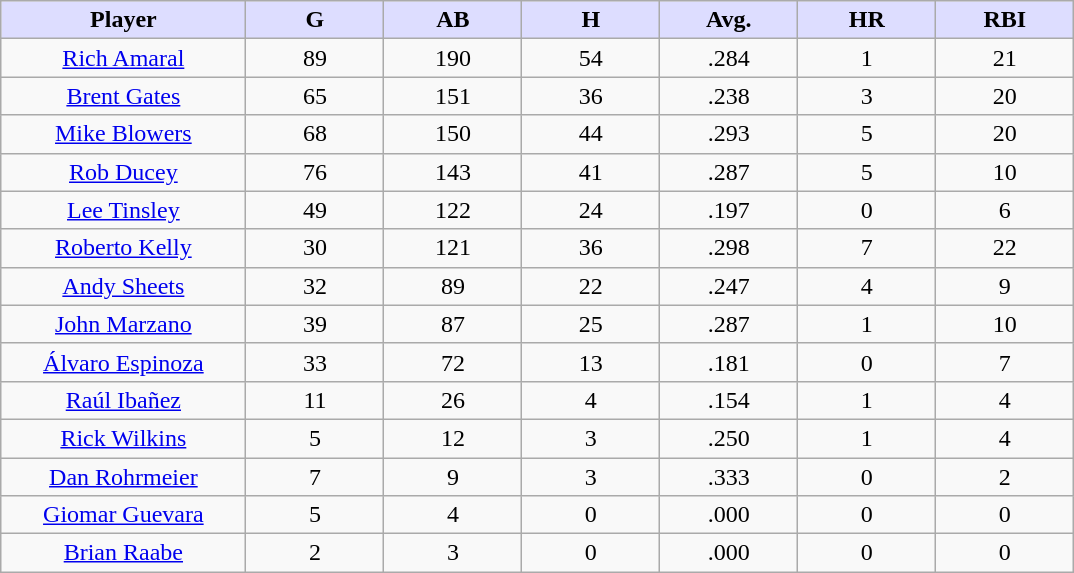<table class="wikitable sortable">
<tr>
<th style="background:#ddf; width:16%;">Player</th>
<th style="background:#ddf; width:9%;">G</th>
<th style="background:#ddf; width:9%;">AB</th>
<th style="background:#ddf; width:9%;">H</th>
<th style="background:#ddf; width:9%;">Avg.</th>
<th style="background:#ddf; width:9%;">HR</th>
<th style="background:#ddf; width:9%;">RBI</th>
</tr>
<tr align="center">
<td><a href='#'>Rich Amaral</a></td>
<td>89</td>
<td>190</td>
<td>54</td>
<td>.284</td>
<td>1</td>
<td>21</td>
</tr>
<tr align="center">
<td><a href='#'>Brent Gates</a></td>
<td>65</td>
<td>151</td>
<td>36</td>
<td>.238</td>
<td>3</td>
<td>20</td>
</tr>
<tr align="center">
<td><a href='#'>Mike Blowers</a></td>
<td>68</td>
<td>150</td>
<td>44</td>
<td>.293</td>
<td>5</td>
<td>20</td>
</tr>
<tr align="center">
<td><a href='#'>Rob Ducey</a></td>
<td>76</td>
<td>143</td>
<td>41</td>
<td>.287</td>
<td>5</td>
<td>10</td>
</tr>
<tr align="center">
<td><a href='#'>Lee Tinsley</a></td>
<td>49</td>
<td>122</td>
<td>24</td>
<td>.197</td>
<td>0</td>
<td>6</td>
</tr>
<tr align="center">
<td><a href='#'>Roberto Kelly</a></td>
<td>30</td>
<td>121</td>
<td>36</td>
<td>.298</td>
<td>7</td>
<td>22</td>
</tr>
<tr align="center">
<td><a href='#'>Andy Sheets</a></td>
<td>32</td>
<td>89</td>
<td>22</td>
<td>.247</td>
<td>4</td>
<td>9</td>
</tr>
<tr align="center">
<td><a href='#'>John Marzano</a></td>
<td>39</td>
<td>87</td>
<td>25</td>
<td>.287</td>
<td>1</td>
<td>10</td>
</tr>
<tr align="center">
<td><a href='#'>Álvaro Espinoza</a></td>
<td>33</td>
<td>72</td>
<td>13</td>
<td>.181</td>
<td>0</td>
<td>7</td>
</tr>
<tr align="center">
<td><a href='#'>Raúl Ibañez</a></td>
<td>11</td>
<td>26</td>
<td>4</td>
<td>.154</td>
<td>1</td>
<td>4</td>
</tr>
<tr align="center">
<td><a href='#'>Rick Wilkins</a></td>
<td>5</td>
<td>12</td>
<td>3</td>
<td>.250</td>
<td>1</td>
<td>4</td>
</tr>
<tr align="center">
<td><a href='#'>Dan Rohrmeier</a></td>
<td>7</td>
<td>9</td>
<td>3</td>
<td>.333</td>
<td>0</td>
<td>2</td>
</tr>
<tr align="center">
<td><a href='#'>Giomar Guevara</a></td>
<td>5</td>
<td>4</td>
<td>0</td>
<td>.000</td>
<td>0</td>
<td>0</td>
</tr>
<tr align="center">
<td><a href='#'>Brian Raabe</a></td>
<td>2</td>
<td>3</td>
<td>0</td>
<td>.000</td>
<td>0</td>
<td>0</td>
</tr>
</table>
